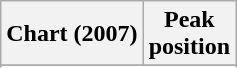<table class="wikitable sortable plainrowheaders" style="text-align:center">
<tr>
<th scope="col">Chart (2007)</th>
<th scope="col">Peak<br>position</th>
</tr>
<tr>
</tr>
<tr>
</tr>
<tr>
</tr>
<tr>
</tr>
<tr>
</tr>
<tr>
</tr>
<tr>
</tr>
<tr>
</tr>
<tr>
</tr>
<tr>
</tr>
<tr>
</tr>
<tr>
</tr>
</table>
